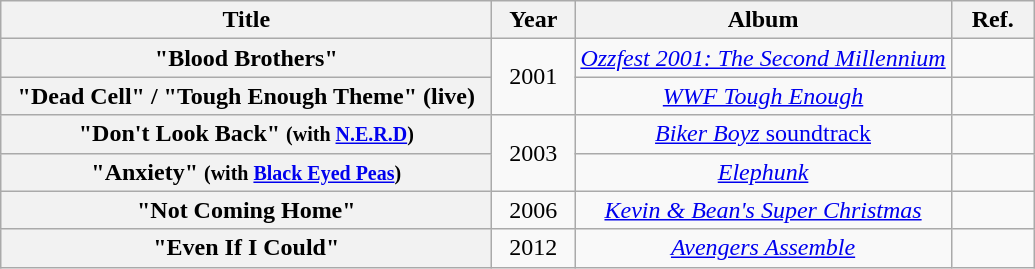<table class="wikitable plainrowheaders" style="text-align:center;">
<tr>
<th scope="col" style="width:20em;">Title</th>
<th scope="col" style="width:3em;">Year</th>
<th scope="col">Album</th>
<th scope="col" style="width:3em;">Ref.</th>
</tr>
<tr>
<th scope="row">"Blood Brothers"</th>
<td rowspan="2">2001</td>
<td><em><a href='#'>Ozzfest 2001: The Second Millennium</a></em></td>
<td></td>
</tr>
<tr>
<th scope="row">"Dead Cell" / "Tough Enough Theme" (live)</th>
<td><em><a href='#'>WWF Tough Enough</a></em></td>
<td></td>
</tr>
<tr>
<th scope="row">"Don't Look Back" <small>(with <a href='#'>N.E.R.D</a>)</small></th>
<td rowspan="2">2003</td>
<td><a href='#'><em>Biker Boyz</em> soundtrack</a></td>
<td></td>
</tr>
<tr>
<th scope="row">"Anxiety" <small>(with <a href='#'>Black Eyed Peas</a>)</small></th>
<td><em><a href='#'>Elephunk</a></em></td>
<td></td>
</tr>
<tr>
<th scope="row">"Not Coming Home"</th>
<td>2006</td>
<td><em><a href='#'>Kevin & Bean's Super Christmas</a></em></td>
<td></td>
</tr>
<tr>
<th scope="row">"Even If I Could"</th>
<td>2012</td>
<td><em><a href='#'>Avengers Assemble</a></em></td>
<td></td>
</tr>
</table>
